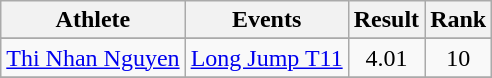<table class=wikitable>
<tr>
<th>Athlete</th>
<th>Events</th>
<th>Result</th>
<th>Rank</th>
</tr>
<tr>
</tr>
<tr>
<td><a href='#'>Thi Nhan Nguyen</a></td>
<td><a href='#'>Long Jump T11</a></td>
<td align="center">4.01</td>
<td align="center">10</td>
</tr>
<tr>
</tr>
</table>
